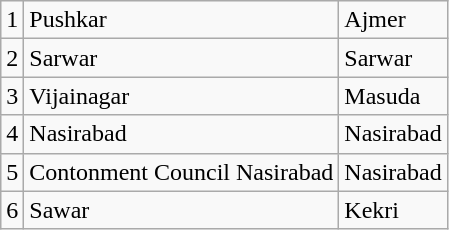<table class="wikitable">
<tr>
<td>1</td>
<td>Pushkar</td>
<td>Ajmer</td>
</tr>
<tr>
<td>2</td>
<td>Sarwar</td>
<td>Sarwar</td>
</tr>
<tr>
<td>3</td>
<td>Vijainagar</td>
<td>Masuda</td>
</tr>
<tr>
<td>4</td>
<td>Nasirabad</td>
<td>Nasirabad</td>
</tr>
<tr>
<td>5</td>
<td>Contonment Council Nasirabad</td>
<td>Nasirabad</td>
</tr>
<tr>
<td>6</td>
<td>Sawar</td>
<td>Kekri</td>
</tr>
</table>
